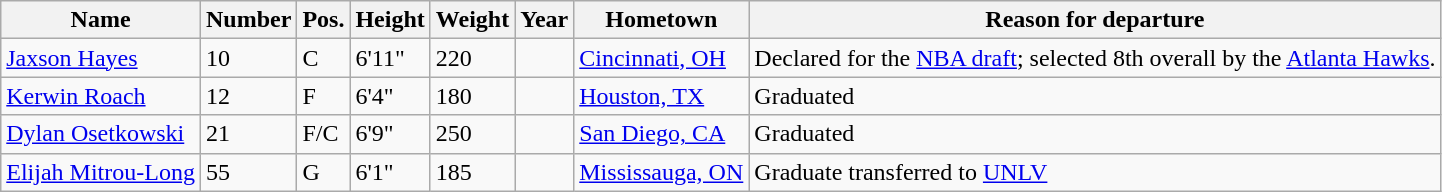<table class="wikitable sortable" border="1">
<tr>
<th>Name</th>
<th>Number</th>
<th>Pos.</th>
<th>Height</th>
<th>Weight</th>
<th>Year</th>
<th>Hometown</th>
<th class="unsortable">Reason for departure</th>
</tr>
<tr>
<td><a href='#'>Jaxson Hayes</a></td>
<td>10</td>
<td>C</td>
<td>6'11"</td>
<td>220</td>
<td></td>
<td><a href='#'>Cincinnati, OH</a></td>
<td>Declared for the <a href='#'>NBA draft</a>; selected 8th overall by the <a href='#'>Atlanta Hawks</a>.</td>
</tr>
<tr>
<td><a href='#'>Kerwin Roach</a></td>
<td>12</td>
<td>F</td>
<td>6'4"</td>
<td>180</td>
<td></td>
<td><a href='#'>Houston, TX</a></td>
<td>Graduated</td>
</tr>
<tr>
<td><a href='#'>Dylan Osetkowski</a></td>
<td>21</td>
<td>F/C</td>
<td>6'9"</td>
<td>250</td>
<td></td>
<td><a href='#'>San Diego, CA</a></td>
<td>Graduated</td>
</tr>
<tr>
<td><a href='#'>Elijah Mitrou-Long</a></td>
<td>55</td>
<td>G</td>
<td>6'1"</td>
<td>185</td>
<td></td>
<td><a href='#'>Mississauga, ON</a></td>
<td>Graduate transferred to <a href='#'>UNLV</a></td>
</tr>
</table>
